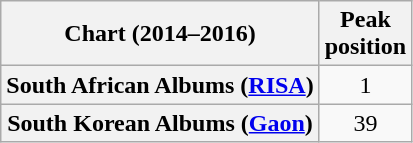<table class="wikitable sortable plainrowheaders" style="text-align:center">
<tr>
<th scope="col">Chart (2014–2016)</th>
<th scope="col">Peak<br>position</th>
</tr>
<tr>
<th scope="row">South African Albums (<a href='#'>RISA</a>)</th>
<td>1</td>
</tr>
<tr>
<th scope="row">South Korean Albums (<a href='#'>Gaon</a>)</th>
<td>39</td>
</tr>
</table>
